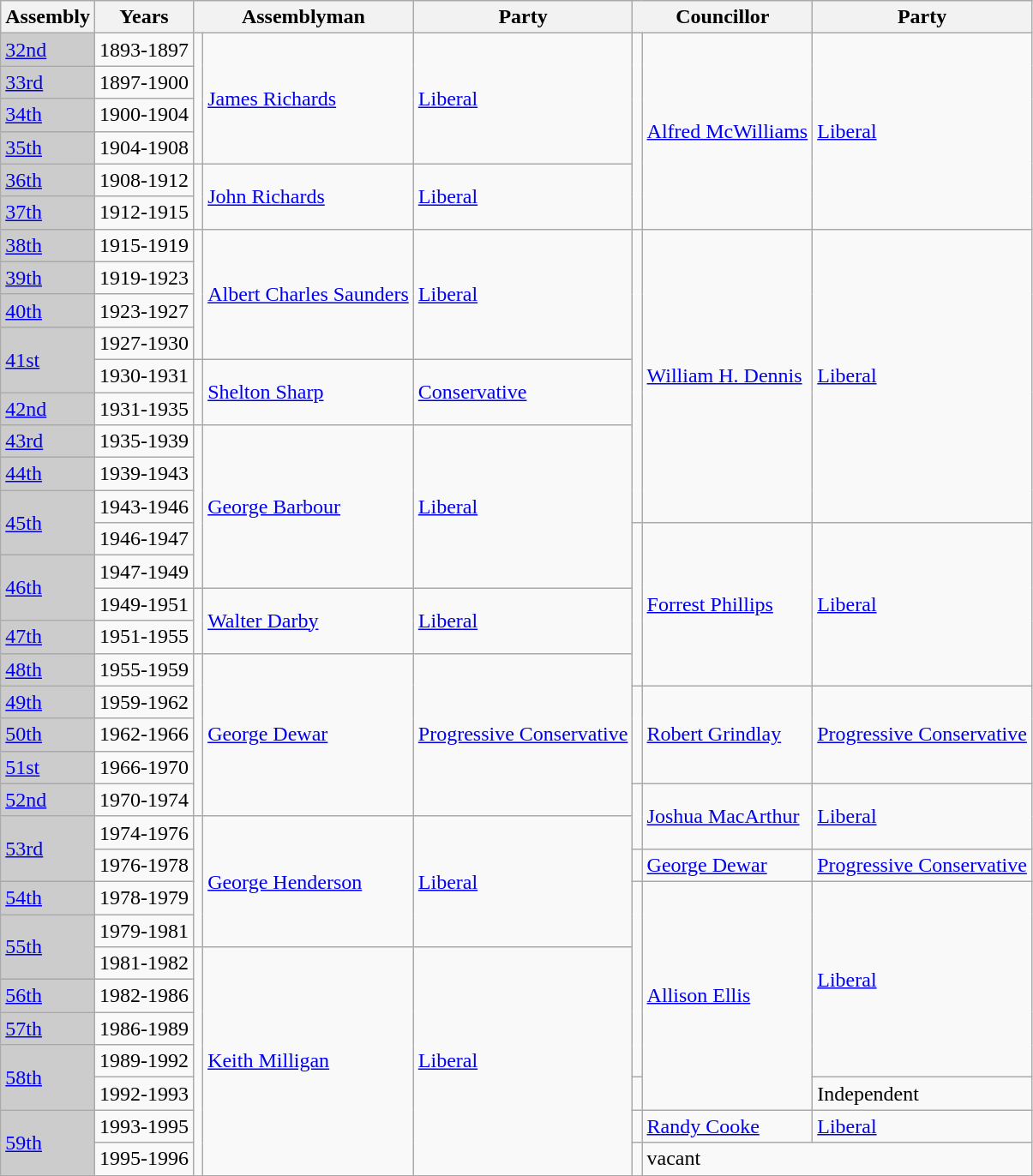<table class="wikitable">
<tr>
<th>Assembly</th>
<th>Years</th>
<th colspan="2">Assemblyman</th>
<th>Party</th>
<th colspan="2">Councillor</th>
<th>Party</th>
</tr>
<tr>
<td bgcolor="CCCCCC"><a href='#'>32nd</a></td>
<td>1893-1897</td>
<td rowspan=4 ></td>
<td rowspan=4><a href='#'>James Richards</a></td>
<td rowspan=4><a href='#'>Liberal</a></td>
<td rowspan=6 ></td>
<td rowspan=6><a href='#'>Alfred McWilliams</a></td>
<td rowspan=6><a href='#'>Liberal</a></td>
</tr>
<tr>
<td bgcolor="CCCCCC"><a href='#'>33rd</a></td>
<td>1897-1900</td>
</tr>
<tr>
<td bgcolor="CCCCCC"><a href='#'>34th</a></td>
<td>1900-1904</td>
</tr>
<tr>
<td bgcolor="CCCCCC"><a href='#'>35th</a></td>
<td>1904-1908</td>
</tr>
<tr>
<td bgcolor="CCCCCC"><a href='#'>36th</a></td>
<td>1908-1912</td>
<td rowspan=2 ></td>
<td rowspan=2><a href='#'>John Richards</a></td>
<td rowspan=2><a href='#'>Liberal</a></td>
</tr>
<tr>
<td bgcolor="CCCCCC"><a href='#'>37th</a></td>
<td>1912-1915</td>
</tr>
<tr>
<td bgcolor="CCCCCC"><a href='#'>38th</a></td>
<td>1915-1919</td>
<td rowspan=4 ></td>
<td rowspan=4><a href='#'>Albert Charles Saunders</a></td>
<td rowspan=4><a href='#'>Liberal</a></td>
<td rowspan=9 ></td>
<td rowspan=9><a href='#'>William H. Dennis</a></td>
<td rowspan=9><a href='#'>Liberal</a></td>
</tr>
<tr>
<td bgcolor="CCCCCC"><a href='#'>39th</a></td>
<td>1919-1923</td>
</tr>
<tr>
<td bgcolor="CCCCCC"><a href='#'>40th</a></td>
<td>1923-1927</td>
</tr>
<tr>
<td bgcolor="CCCCCC" rowspan=2><a href='#'>41st</a></td>
<td>1927-1930</td>
</tr>
<tr>
<td>1930-1931</td>
<td rowspan=2 ></td>
<td rowspan=2><a href='#'>Shelton Sharp</a></td>
<td rowspan=2><a href='#'>Conservative</a></td>
</tr>
<tr>
<td bgcolor="CCCCCC"><a href='#'>42nd</a></td>
<td>1931-1935</td>
</tr>
<tr>
<td bgcolor="CCCCCC"><a href='#'>43rd</a></td>
<td>1935-1939</td>
<td rowspan=5 ></td>
<td rowspan=5><a href='#'>George Barbour</a></td>
<td rowspan=5><a href='#'>Liberal</a></td>
</tr>
<tr>
<td bgcolor="CCCCCC"><a href='#'>44th</a></td>
<td>1939-1943</td>
</tr>
<tr>
<td bgcolor="CCCCCC" rowspan=2><a href='#'>45th</a></td>
<td>1943-1946</td>
</tr>
<tr>
<td>1946-1947</td>
<td rowspan=5 ></td>
<td rowspan=5><a href='#'>Forrest Phillips</a></td>
<td rowspan=5><a href='#'>Liberal</a></td>
</tr>
<tr>
<td bgcolor="CCCCCC" rowspan=2><a href='#'>46th</a></td>
<td>1947-1949</td>
</tr>
<tr>
<td>1949-1951</td>
<td rowspan=2 ></td>
<td rowspan=2><a href='#'>Walter Darby</a></td>
<td rowspan=2><a href='#'>Liberal</a></td>
</tr>
<tr>
<td bgcolor="CCCCCC"><a href='#'>47th</a></td>
<td>1951-1955</td>
</tr>
<tr>
<td bgcolor="CCCCCC"><a href='#'>48th</a></td>
<td>1955-1959</td>
<td rowspan=5 ></td>
<td rowspan=5><a href='#'>George Dewar</a></td>
<td rowspan=5><a href='#'>Progressive Conservative</a></td>
</tr>
<tr>
<td bgcolor="CCCCCC"><a href='#'>49th</a></td>
<td>1959-1962</td>
<td rowspan=3 ></td>
<td rowspan=3><a href='#'>Robert Grindlay</a></td>
<td rowspan=3><a href='#'>Progressive Conservative</a></td>
</tr>
<tr>
<td bgcolor="CCCCCC"><a href='#'>50th</a></td>
<td>1962-1966</td>
</tr>
<tr>
<td bgcolor="CCCCCC"><a href='#'>51st</a></td>
<td>1966-1970</td>
</tr>
<tr>
<td bgcolor="CCCCCC"><a href='#'>52nd</a></td>
<td>1970-1974</td>
<td rowspan=2 ></td>
<td rowspan=2><a href='#'>Joshua MacArthur</a></td>
<td rowspan=2><a href='#'>Liberal</a></td>
</tr>
<tr>
<td bgcolor="CCCCCC" rowspan=2><a href='#'>53rd</a></td>
<td>1974-1976</td>
<td rowspan=4 ></td>
<td rowspan=4><a href='#'>George Henderson</a></td>
<td rowspan=4><a href='#'>Liberal</a></td>
</tr>
<tr>
<td>1976-1978</td>
<td></td>
<td><a href='#'>George Dewar</a></td>
<td><a href='#'>Progressive Conservative</a></td>
</tr>
<tr>
<td bgcolor="CCCCCC"><a href='#'>54th</a></td>
<td>1978-1979</td>
<td rowspan=6 ></td>
<td rowspan=7><a href='#'>Allison Ellis</a></td>
<td rowspan=6><a href='#'>Liberal</a></td>
</tr>
<tr>
<td bgcolor="CCCCCC" rowspan=2><a href='#'>55th</a></td>
<td>1979-1981</td>
</tr>
<tr>
<td>1981-1982</td>
<td rowspan=7 ></td>
<td rowspan=7><a href='#'>Keith Milligan</a></td>
<td rowspan=7><a href='#'>Liberal</a></td>
</tr>
<tr>
<td bgcolor="CCCCCC"><a href='#'>56th</a></td>
<td>1982-1986</td>
</tr>
<tr>
<td bgcolor="CCCCCC"><a href='#'>57th</a></td>
<td>1986-1989</td>
</tr>
<tr>
<td bgcolor="CCCCCC" rowspan=2><a href='#'>58th</a></td>
<td>1989-1992</td>
</tr>
<tr>
<td>1992-1993</td>
<td></td>
<td>Independent</td>
</tr>
<tr>
<td bgcolor="CCCCCC" rowspan=2><a href='#'>59th</a></td>
<td>1993-1995</td>
<td></td>
<td><a href='#'>Randy Cooke</a></td>
<td><a href='#'>Liberal</a></td>
</tr>
<tr>
<td>1995-1996</td>
<td></td>
<td colspan="2">vacant</td>
</tr>
</table>
